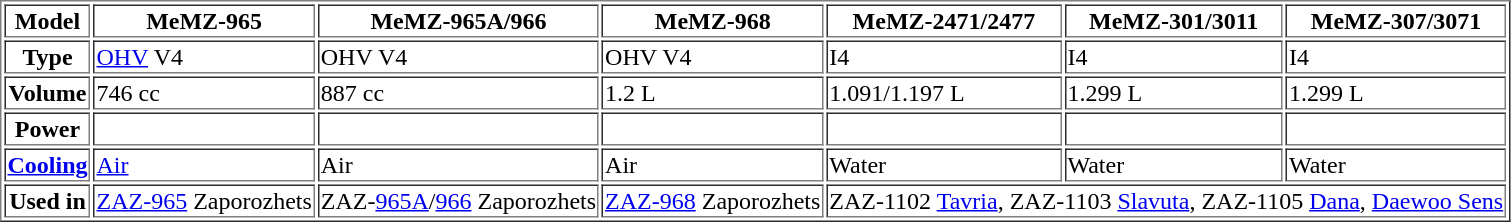<table border="model">
<tr>
<th>Model</th>
<th>MeMZ-965</th>
<th>MeMZ-965A/966</th>
<th>MeMZ-968</th>
<th>MeMZ-2471/2477</th>
<th>MeMZ-301/3011</th>
<th>MeMZ-307/3071</th>
</tr>
<tr>
<th>Type</th>
<td><a href='#'>OHV</a> V4</td>
<td>OHV V4</td>
<td>OHV V4</td>
<td>I4</td>
<td>I4</td>
<td>I4</td>
</tr>
<tr>
<th>Volume</th>
<td>746 cc</td>
<td>887 cc</td>
<td>1.2 L</td>
<td>1.091/1.197 L</td>
<td>1.299 L</td>
<td>1.299 L</td>
</tr>
<tr>
<th>Power</th>
<td></td>
<td></td>
<td></td>
<td></td>
<td></td>
<td></td>
</tr>
<tr>
<th><a href='#'>Cooling</a></th>
<td><a href='#'>Air</a></td>
<td>Air</td>
<td>Air</td>
<td>Water</td>
<td>Water</td>
<td>Water</td>
</tr>
<tr>
<th>Used in</th>
<td><a href='#'>ZAZ-965</a> Zaporozhets</td>
<td>ZAZ-<a href='#'>965A</a>/<a href='#'>966</a> Zaporozhets</td>
<td><a href='#'>ZAZ-968</a> Zaporozhets</td>
<td colspan=3>ZAZ-1102 <a href='#'>Tavria</a>, ZAZ-1103 <a href='#'>Slavuta</a>, ZAZ-1105 <a href='#'>Dana</a>, <a href='#'>Daewoo Sens</a></td>
</tr>
</table>
